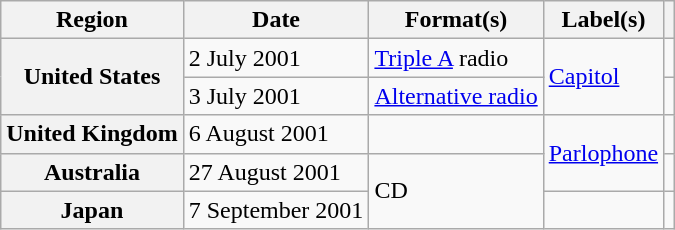<table class="wikitable plainrowheaders">
<tr>
<th scope="col">Region</th>
<th scope="col">Date</th>
<th scope="col">Format(s)</th>
<th scope="col">Label(s)</th>
<th scope="col"></th>
</tr>
<tr>
<th scope="row" rowspan="2">United States</th>
<td>2 July 2001</td>
<td><a href='#'>Triple A</a> radio</td>
<td rowspan="2"><a href='#'>Capitol</a></td>
<td></td>
</tr>
<tr>
<td>3 July 2001</td>
<td><a href='#'>Alternative radio</a></td>
<td></td>
</tr>
<tr>
<th scope="row">United Kingdom</th>
<td>6 August 2001</td>
<td></td>
<td rowspan="2"><a href='#'>Parlophone</a></td>
<td></td>
</tr>
<tr>
<th scope="row">Australia</th>
<td>27 August 2001</td>
<td rowspan="2">CD</td>
<td></td>
</tr>
<tr>
<th scope="row">Japan</th>
<td>7 September 2001</td>
<td></td>
<td></td>
</tr>
</table>
